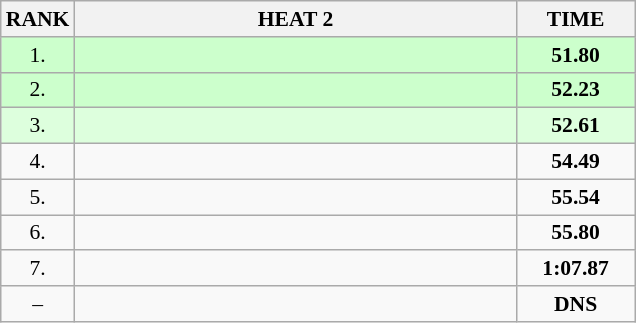<table class="wikitable" style="border-collapse: collapse; font-size: 90%;">
<tr>
<th>RANK</th>
<th style="width: 20em">HEAT 2</th>
<th style="width: 5em">TIME</th>
</tr>
<tr style="background:#ccffcc;">
<td align="center">1.</td>
<td></td>
<td align="center"><strong>51.80</strong></td>
</tr>
<tr style="background:#ccffcc;">
<td align="center">2.</td>
<td></td>
<td align="center"><strong>52.23</strong></td>
</tr>
<tr style="background:#ddffdd;">
<td align="center">3.</td>
<td></td>
<td align="center"><strong>52.61</strong></td>
</tr>
<tr>
<td align="center">4.</td>
<td></td>
<td align="center"><strong>54.49</strong></td>
</tr>
<tr>
<td align="center">5.</td>
<td></td>
<td align="center"><strong>55.54</strong></td>
</tr>
<tr>
<td align="center">6.</td>
<td></td>
<td align="center"><strong>55.80</strong></td>
</tr>
<tr>
<td align="center">7.</td>
<td></td>
<td align="center"><strong>1:07.87</strong></td>
</tr>
<tr>
<td align="center">–</td>
<td></td>
<td align="center"><strong>DNS</strong></td>
</tr>
</table>
